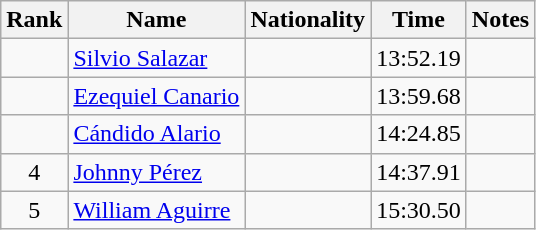<table class="wikitable sortable" style="text-align:center">
<tr>
<th>Rank</th>
<th>Name</th>
<th>Nationality</th>
<th>Time</th>
<th>Notes</th>
</tr>
<tr>
<td align=center></td>
<td align=left><a href='#'>Silvio Salazar</a></td>
<td align=left></td>
<td>13:52.19</td>
<td></td>
</tr>
<tr>
<td align=center></td>
<td align=left><a href='#'>Ezequiel Canario</a></td>
<td align=left></td>
<td>13:59.68</td>
<td></td>
</tr>
<tr>
<td align=center></td>
<td align=left><a href='#'>Cándido Alario</a></td>
<td align=left></td>
<td>14:24.85</td>
<td></td>
</tr>
<tr>
<td align=center>4</td>
<td align=left><a href='#'>Johnny Pérez</a></td>
<td align=left></td>
<td>14:37.91</td>
<td></td>
</tr>
<tr>
<td align=center>5</td>
<td align=left><a href='#'>William Aguirre</a></td>
<td align=left></td>
<td>15:30.50</td>
<td></td>
</tr>
</table>
